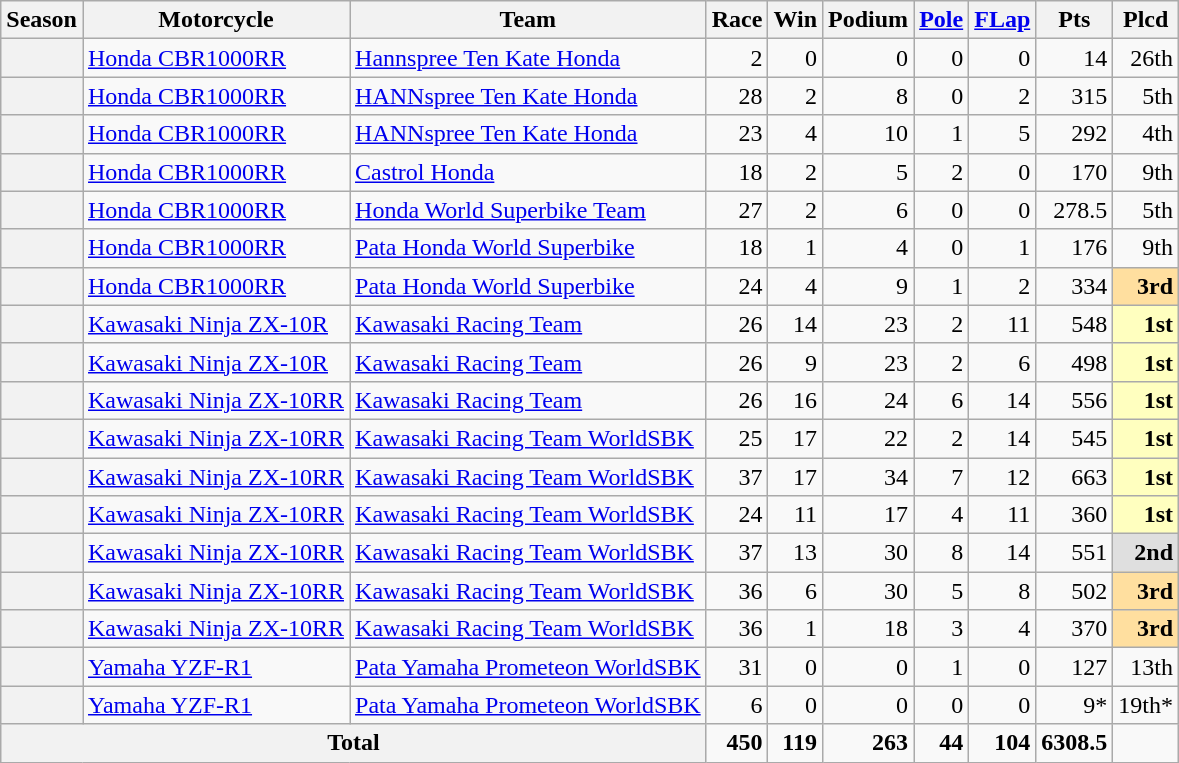<table class="wikitable" style="text-align:right;">
<tr>
<th>Season</th>
<th>Motorcycle</th>
<th>Team</th>
<th>Race</th>
<th>Win</th>
<th>Podium</th>
<th><a href='#'>Pole</a></th>
<th><a href='#'>FLap</a></th>
<th>Pts</th>
<th>Plcd</th>
</tr>
<tr>
<th></th>
<td style="text-align:left;"><a href='#'>Honda CBR1000RR</a></td>
<td style="text-align:left;"><a href='#'>Hannspree Ten Kate Honda</a></td>
<td>2</td>
<td>0</td>
<td>0</td>
<td>0</td>
<td>0</td>
<td>14</td>
<td>26th</td>
</tr>
<tr>
<th></th>
<td style="text-align:left;"><a href='#'>Honda CBR1000RR</a></td>
<td style="text-align:left;"><a href='#'>HANNspree Ten Kate Honda</a></td>
<td>28</td>
<td>2</td>
<td>8</td>
<td>0</td>
<td>2</td>
<td>315</td>
<td>5th</td>
</tr>
<tr>
<th></th>
<td style="text-align:left;"><a href='#'>Honda CBR1000RR</a></td>
<td style="text-align:left;"><a href='#'>HANNspree Ten Kate Honda</a></td>
<td>23</td>
<td>4</td>
<td>10</td>
<td>1</td>
<td>5</td>
<td>292</td>
<td>4th</td>
</tr>
<tr>
<th></th>
<td style="text-align:left;"><a href='#'>Honda CBR1000RR</a></td>
<td style="text-align:left;"><a href='#'>Castrol Honda</a></td>
<td>18</td>
<td>2</td>
<td>5</td>
<td>2</td>
<td>0</td>
<td>170</td>
<td>9th</td>
</tr>
<tr>
<th></th>
<td style="text-align:left;"><a href='#'>Honda CBR1000RR</a></td>
<td style="text-align:left;"><a href='#'>Honda World Superbike Team</a></td>
<td>27</td>
<td>2</td>
<td>6</td>
<td>0</td>
<td>0</td>
<td>278.5</td>
<td>5th</td>
</tr>
<tr>
<th></th>
<td style="text-align:left;"><a href='#'>Honda CBR1000RR</a></td>
<td style="text-align:left;"><a href='#'>Pata Honda World Superbike</a></td>
<td>18</td>
<td>1</td>
<td>4</td>
<td>0</td>
<td>1</td>
<td>176</td>
<td>9th</td>
</tr>
<tr>
<th></th>
<td style="text-align:left;"><a href='#'>Honda CBR1000RR</a></td>
<td style="text-align:left;"><a href='#'>Pata Honda World Superbike</a></td>
<td>24</td>
<td>4</td>
<td>9</td>
<td>1</td>
<td>2</td>
<td>334</td>
<td style="background:#ffdf9f;"><strong>3rd</strong></td>
</tr>
<tr>
<th></th>
<td style="text-align:left;"><a href='#'>Kawasaki Ninja ZX-10R</a></td>
<td style="text-align:left;"><a href='#'>Kawasaki Racing Team</a></td>
<td>26</td>
<td>14</td>
<td>23</td>
<td>2</td>
<td>11</td>
<td>548</td>
<td style="background:#ffffbf;"><strong>1st</strong></td>
</tr>
<tr>
<th></th>
<td style="text-align:left;"><a href='#'>Kawasaki Ninja ZX-10R</a></td>
<td style="text-align:left;"><a href='#'>Kawasaki Racing Team</a></td>
<td>26</td>
<td>9</td>
<td>23</td>
<td>2</td>
<td>6</td>
<td>498</td>
<td style="background:#ffffbf;"><strong>1st</strong></td>
</tr>
<tr>
<th></th>
<td><a href='#'>Kawasaki Ninja ZX-10RR</a></td>
<td style="text-align:left;"><a href='#'>Kawasaki Racing Team</a></td>
<td>26</td>
<td>16</td>
<td>24</td>
<td>6</td>
<td>14</td>
<td>556</td>
<td style="background:#ffffbf;"><strong>1st</strong></td>
</tr>
<tr>
<th></th>
<td><a href='#'>Kawasaki Ninja ZX-10RR</a></td>
<td style="text-align:left;"><a href='#'>Kawasaki Racing Team WorldSBK</a></td>
<td>25</td>
<td>17</td>
<td>22</td>
<td>2</td>
<td>14</td>
<td>545</td>
<td style="background:#ffffbf;"><strong>1st</strong></td>
</tr>
<tr>
<th></th>
<td><a href='#'>Kawasaki Ninja ZX-10RR</a></td>
<td style="text-align:left;"><a href='#'>Kawasaki Racing Team WorldSBK</a></td>
<td>37</td>
<td>17</td>
<td>34</td>
<td>7</td>
<td>12</td>
<td>663</td>
<td style="background:#ffffbf;"><strong>1st</strong></td>
</tr>
<tr>
<th></th>
<td><a href='#'>Kawasaki Ninja ZX-10RR</a></td>
<td style="text-align:left;"><a href='#'>Kawasaki Racing Team WorldSBK</a></td>
<td>24</td>
<td>11</td>
<td>17</td>
<td>4</td>
<td>11</td>
<td>360</td>
<td style="background:#ffffbf;"><strong>1st</strong></td>
</tr>
<tr>
<th></th>
<td><a href='#'>Kawasaki Ninja ZX-10RR</a></td>
<td style="text-align:left;"><a href='#'>Kawasaki Racing Team WorldSBK</a></td>
<td>37</td>
<td>13</td>
<td>30</td>
<td>8</td>
<td>14</td>
<td>551</td>
<td style="background:#dfdfdf;"><strong>2nd</strong></td>
</tr>
<tr>
<th></th>
<td><a href='#'>Kawasaki Ninja ZX-10RR</a></td>
<td style="text-align:left;"><a href='#'>Kawasaki Racing Team WorldSBK</a></td>
<td>36</td>
<td>6</td>
<td>30</td>
<td>5</td>
<td>8</td>
<td>502</td>
<td style="background:#ffdf9f;"><strong>3rd</strong></td>
</tr>
<tr>
<th></th>
<td><a href='#'>Kawasaki Ninja ZX-10RR</a></td>
<td style="text-align:left;"><a href='#'>Kawasaki Racing Team WorldSBK</a></td>
<td>36</td>
<td>1</td>
<td>18</td>
<td>3</td>
<td>4</td>
<td>370</td>
<td style="background:#ffdf9f;"><strong>3rd</strong></td>
</tr>
<tr>
<th></th>
<td style="text-align:left;"><a href='#'>Yamaha YZF-R1</a></td>
<td style="text-align:left;"><a href='#'>Pata Yamaha Prometeon WorldSBK</a></td>
<td>31</td>
<td>0</td>
<td>0</td>
<td>1</td>
<td>0</td>
<td>127</td>
<td>13th</td>
</tr>
<tr>
<th></th>
<td style="text-align:left;"><a href='#'>Yamaha YZF-R1</a></td>
<td style="text-align:left;"><a href='#'>Pata Yamaha Prometeon WorldSBK</a></td>
<td>6</td>
<td>0</td>
<td>0</td>
<td>0</td>
<td>0</td>
<td>9*</td>
<td>19th*</td>
</tr>
<tr>
<th colspan="3">Total</th>
<td><strong>450</strong></td>
<td><strong>119</strong></td>
<td><strong>263</strong></td>
<td><strong>44</strong></td>
<td><strong>104</strong></td>
<td><strong>6308.5</strong></td>
<td></td>
</tr>
</table>
